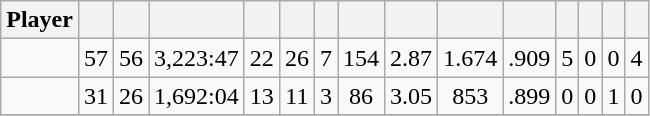<table class="wikitable sortable" style="text-align:center;">
<tr>
<th>Player</th>
<th></th>
<th></th>
<th></th>
<th></th>
<th></th>
<th></th>
<th></th>
<th></th>
<th></th>
<th></th>
<th></th>
<th></th>
<th></th>
<th></th>
</tr>
<tr>
<td></td>
<td>57</td>
<td>56</td>
<td>3,223:47</td>
<td>22</td>
<td>26</td>
<td>7</td>
<td>154</td>
<td>2.87</td>
<td>1.674</td>
<td>.909</td>
<td>5</td>
<td>0</td>
<td>0</td>
<td>4</td>
</tr>
<tr>
<td></td>
<td>31</td>
<td>26</td>
<td>1,692:04</td>
<td>13</td>
<td>11</td>
<td>3</td>
<td>86</td>
<td>3.05</td>
<td>853</td>
<td>.899</td>
<td>0</td>
<td>0</td>
<td>1</td>
<td>0</td>
</tr>
<tr>
</tr>
</table>
